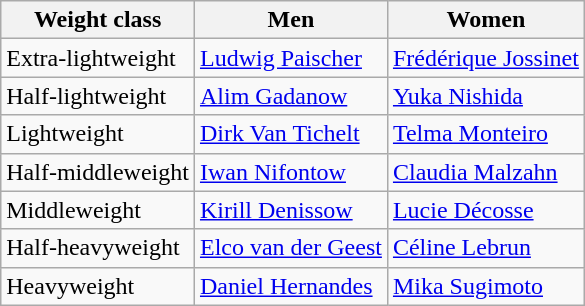<table class="wikitable">
<tr>
<th>Weight class</th>
<th>Men</th>
<th>Women</th>
</tr>
<tr>
<td>Extra-lightweight</td>
<td><a href='#'>Ludwig Paischer</a></td>
<td><a href='#'>Frédérique Jossinet</a></td>
</tr>
<tr>
<td>Half-lightweight</td>
<td><a href='#'>Alim Gadanow</a></td>
<td><a href='#'>Yuka Nishida</a></td>
</tr>
<tr>
<td>Lightweight</td>
<td><a href='#'>Dirk Van Tichelt</a></td>
<td><a href='#'>Telma Monteiro</a></td>
</tr>
<tr>
<td>Half-middleweight</td>
<td><a href='#'>Iwan Nifontow</a></td>
<td><a href='#'>Claudia Malzahn</a></td>
</tr>
<tr>
<td>Middleweight</td>
<td><a href='#'>Kirill Denissow</a></td>
<td><a href='#'>Lucie Décosse</a></td>
</tr>
<tr>
<td>Half-heavyweight</td>
<td><a href='#'>Elco van der Geest</a></td>
<td><a href='#'>Céline Lebrun</a></td>
</tr>
<tr>
<td>Heavyweight</td>
<td><a href='#'>Daniel Hernandes</a></td>
<td><a href='#'>Mika Sugimoto</a></td>
</tr>
</table>
